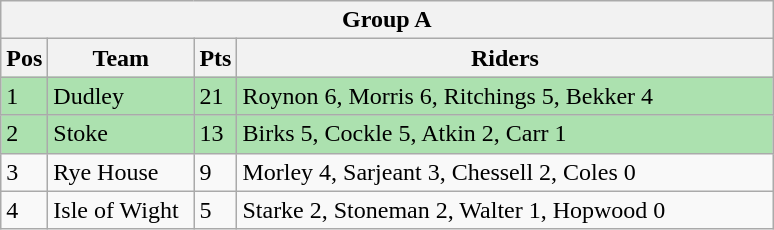<table class="wikitable">
<tr>
<th colspan="4">Group A</th>
</tr>
<tr>
<th width=20>Pos</th>
<th width=90>Team</th>
<th width=20>Pts</th>
<th width=350>Riders</th>
</tr>
<tr style="background:#ACE1AF;">
<td>1</td>
<td align=left>Dudley</td>
<td>21</td>
<td>Roynon 6, Morris 6, Ritchings 5, Bekker 4</td>
</tr>
<tr style="background:#ACE1AF;">
<td>2</td>
<td align=left>Stoke</td>
<td>13</td>
<td>Birks 5, Cockle 5, Atkin 2, Carr 1</td>
</tr>
<tr>
<td>3</td>
<td align=left>Rye House</td>
<td>9</td>
<td>Morley 4, Sarjeant 3, Chessell 2, Coles 0</td>
</tr>
<tr>
<td>4</td>
<td align=left>Isle of Wight</td>
<td>5</td>
<td>Starke 2, Stoneman 2, Walter 1, Hopwood 0</td>
</tr>
</table>
